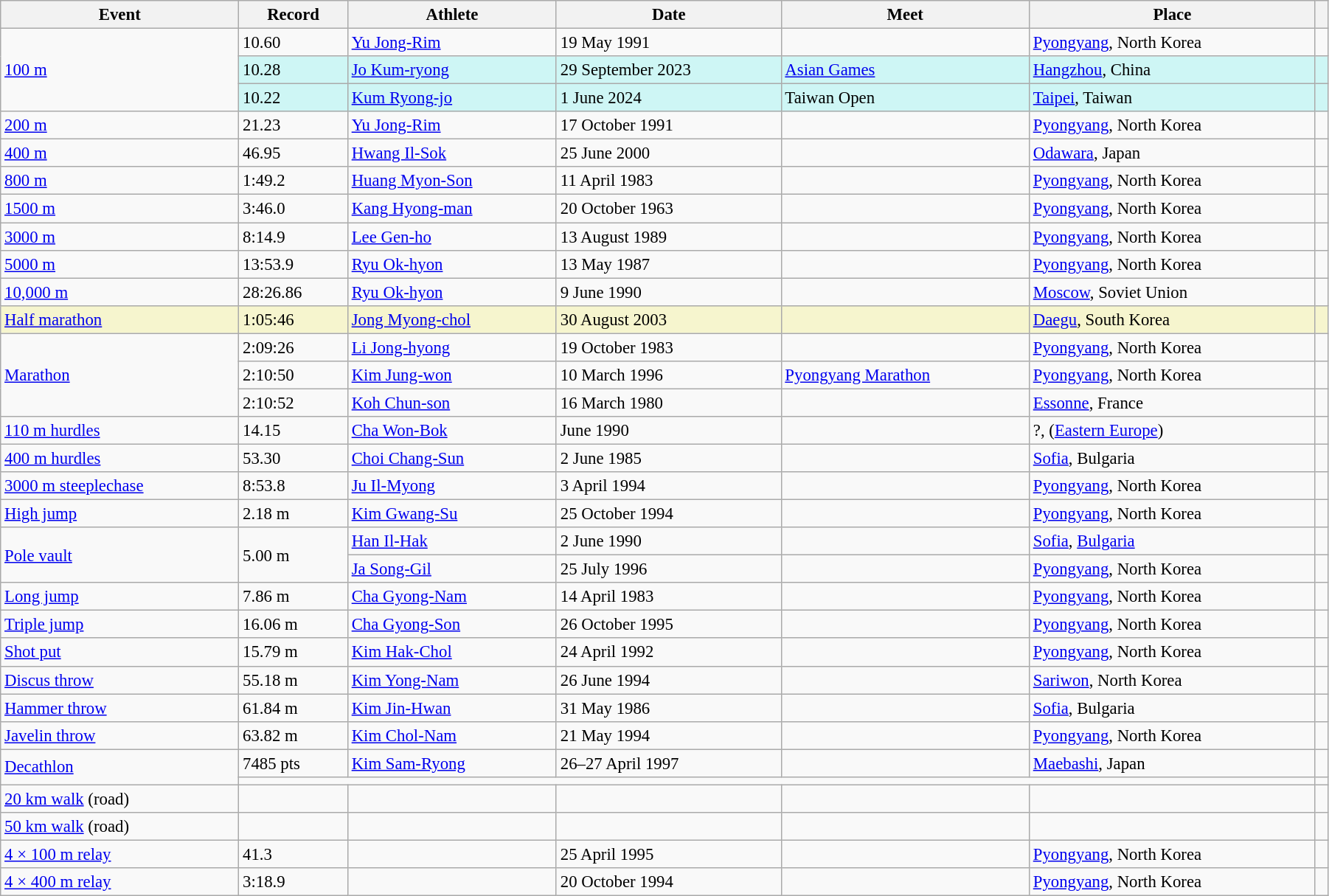<table class="wikitable" style="font-size:95%; width: 95%;">
<tr>
<th>Event</th>
<th>Record</th>
<th>Athlete</th>
<th>Date</th>
<th>Meet</th>
<th>Place</th>
<th></th>
</tr>
<tr>
<td rowspan=3><a href='#'>100 m</a></td>
<td>10.60 </td>
<td><a href='#'>Yu Jong-Rim</a></td>
<td>19 May 1991</td>
<td></td>
<td><a href='#'>Pyongyang</a>, North Korea</td>
<td></td>
</tr>
<tr bgcolor="#CEF6F5">
<td>10.28 </td>
<td><a href='#'>Jo Kum-ryong</a></td>
<td>29 September 2023</td>
<td><a href='#'>Asian Games</a></td>
<td><a href='#'>Hangzhou</a>, China</td>
<td></td>
</tr>
<tr bgcolor=#CEF6F5>
<td>10.22 </td>
<td><a href='#'>Kum Ryong-jo</a></td>
<td>1 June 2024</td>
<td>Taiwan Open</td>
<td><a href='#'>Taipei</a>, Taiwan</td>
<td></td>
</tr>
<tr>
<td><a href='#'>200 m</a></td>
<td>21.23</td>
<td><a href='#'>Yu Jong-Rim</a></td>
<td>17 October 1991</td>
<td></td>
<td><a href='#'>Pyongyang</a>, North Korea</td>
<td></td>
</tr>
<tr>
<td><a href='#'>400 m</a></td>
<td>46.95</td>
<td><a href='#'>Hwang Il-Sok</a></td>
<td>25 June 2000</td>
<td></td>
<td><a href='#'>Odawara</a>, Japan</td>
<td></td>
</tr>
<tr>
<td><a href='#'>800 m</a></td>
<td>1:49.2 </td>
<td><a href='#'>Huang Myon-Son</a></td>
<td>11 April 1983</td>
<td></td>
<td><a href='#'>Pyongyang</a>, North Korea</td>
<td></td>
</tr>
<tr>
<td><a href='#'>1500 m</a></td>
<td>3:46.0 </td>
<td><a href='#'>Kang Hyong-man</a></td>
<td>20 October 1963</td>
<td></td>
<td><a href='#'>Pyongyang</a>, North Korea</td>
<td></td>
</tr>
<tr>
<td><a href='#'>3000 m</a></td>
<td>8:14.9</td>
<td><a href='#'>Lee Gen-ho</a></td>
<td>13 August 1989</td>
<td></td>
<td><a href='#'>Pyongyang</a>, North Korea</td>
<td></td>
</tr>
<tr>
<td><a href='#'>5000 m</a></td>
<td>13:53.9</td>
<td><a href='#'>Ryu Ok-hyon</a></td>
<td>13 May 1987</td>
<td></td>
<td><a href='#'>Pyongyang</a>, North Korea</td>
<td></td>
</tr>
<tr>
<td><a href='#'>10,000 m</a></td>
<td>28:26.86</td>
<td><a href='#'>Ryu Ok-hyon</a></td>
<td>9 June 1990</td>
<td></td>
<td><a href='#'>Moscow</a>, Soviet Union</td>
<td></td>
</tr>
<tr style="background:#f6F5CE;">
<td><a href='#'>Half marathon</a></td>
<td>1:05:46</td>
<td><a href='#'>Jong Myong-chol</a></td>
<td>30 August 2003</td>
<td></td>
<td><a href='#'>Daegu</a>, South Korea</td>
<td></td>
</tr>
<tr>
<td rowspan=3><a href='#'>Marathon</a></td>
<td>2:09:26</td>
<td><a href='#'>Li Jong-hyong</a></td>
<td>19 October 1983</td>
<td></td>
<td><a href='#'>Pyongyang</a>, North Korea</td>
<td></td>
</tr>
<tr>
<td>2:10:50</td>
<td><a href='#'>Kim Jung-won</a></td>
<td>10 March 1996</td>
<td><a href='#'>Pyongyang Marathon</a></td>
<td><a href='#'>Pyongyang</a>, North Korea</td>
<td></td>
</tr>
<tr>
<td>2:10:52</td>
<td><a href='#'>Koh Chun-son</a></td>
<td>16 March 1980</td>
<td></td>
<td><a href='#'>Essonne</a>, France</td>
<td></td>
</tr>
<tr>
<td><a href='#'>110 m hurdles</a></td>
<td>14.15</td>
<td><a href='#'>Cha Won-Bok</a></td>
<td>June 1990</td>
<td></td>
<td>?, (<a href='#'>Eastern Europe</a>)</td>
<td></td>
</tr>
<tr>
<td><a href='#'>400 m hurdles</a></td>
<td>53.30</td>
<td><a href='#'>Choi Chang-Sun</a></td>
<td>2 June 1985</td>
<td></td>
<td><a href='#'>Sofia</a>, Bulgaria</td>
<td></td>
</tr>
<tr>
<td><a href='#'>3000 m steeplechase</a></td>
<td>8:53.8</td>
<td><a href='#'>Ju Il-Myong</a></td>
<td>3 April 1994</td>
<td></td>
<td><a href='#'>Pyongyang</a>, North Korea</td>
<td></td>
</tr>
<tr>
<td><a href='#'>High jump</a></td>
<td>2.18 m</td>
<td><a href='#'>Kim Gwang-Su</a></td>
<td>25 October 1994</td>
<td></td>
<td><a href='#'>Pyongyang</a>, North Korea</td>
<td></td>
</tr>
<tr>
<td rowspan=2><a href='#'>Pole vault</a></td>
<td rowspan=2>5.00 m</td>
<td><a href='#'>Han Il-Hak</a></td>
<td>2 June 1990</td>
<td></td>
<td><a href='#'>Sofia</a>, <a href='#'>Bulgaria</a></td>
<td></td>
</tr>
<tr>
<td><a href='#'>Ja Song-Gil</a></td>
<td>25 July 1996</td>
<td></td>
<td><a href='#'>Pyongyang</a>, North Korea</td>
<td></td>
</tr>
<tr>
<td><a href='#'>Long jump</a></td>
<td>7.86 m</td>
<td><a href='#'>Cha Gyong-Nam</a></td>
<td>14 April 1983</td>
<td></td>
<td><a href='#'>Pyongyang</a>, North Korea</td>
<td></td>
</tr>
<tr>
<td><a href='#'>Triple jump</a></td>
<td>16.06 m</td>
<td><a href='#'>Cha Gyong-Son</a></td>
<td>26 October 1995</td>
<td></td>
<td><a href='#'>Pyongyang</a>, North Korea</td>
<td></td>
</tr>
<tr>
<td><a href='#'>Shot put</a></td>
<td>15.79 m</td>
<td><a href='#'>Kim Hak-Chol</a></td>
<td>24 April 1992</td>
<td></td>
<td><a href='#'>Pyongyang</a>, North Korea</td>
<td></td>
</tr>
<tr>
<td><a href='#'>Discus throw</a></td>
<td>55.18 m</td>
<td><a href='#'>Kim Yong-Nam</a></td>
<td>26 June 1994</td>
<td></td>
<td><a href='#'>Sariwon</a>, North Korea</td>
<td></td>
</tr>
<tr>
<td><a href='#'>Hammer throw</a></td>
<td>61.84 m</td>
<td><a href='#'>Kim Jin-Hwan</a></td>
<td>31 May 1986</td>
<td></td>
<td><a href='#'>Sofia</a>, Bulgaria</td>
<td></td>
</tr>
<tr>
<td><a href='#'>Javelin throw</a></td>
<td>63.82 m</td>
<td><a href='#'>Kim Chol-Nam</a></td>
<td>21 May 1994</td>
<td></td>
<td><a href='#'>Pyongyang</a>, North Korea</td>
<td></td>
</tr>
<tr>
<td rowspan=2><a href='#'>Decathlon</a></td>
<td>7485 pts</td>
<td><a href='#'>Kim Sam-Ryong</a></td>
<td>26–27 April 1997</td>
<td></td>
<td><a href='#'>Maebashi</a>, Japan</td>
<td></td>
</tr>
<tr>
<td colspan=5></td>
<td></td>
</tr>
<tr>
<td><a href='#'>20 km walk</a> (road)</td>
<td></td>
<td></td>
<td></td>
<td></td>
<td></td>
<td></td>
</tr>
<tr>
<td><a href='#'>50 km walk</a> (road)</td>
<td></td>
<td></td>
<td></td>
<td></td>
<td></td>
<td></td>
</tr>
<tr>
<td><a href='#'>4 × 100 m relay</a></td>
<td>41.3 </td>
<td></td>
<td>25 April 1995</td>
<td></td>
<td><a href='#'>Pyongyang</a>, North Korea</td>
<td></td>
</tr>
<tr>
<td><a href='#'>4 × 400 m relay</a></td>
<td>3:18.9 </td>
<td></td>
<td>20 October 1994</td>
<td></td>
<td><a href='#'>Pyongyang</a>, North Korea</td>
<td></td>
</tr>
</table>
